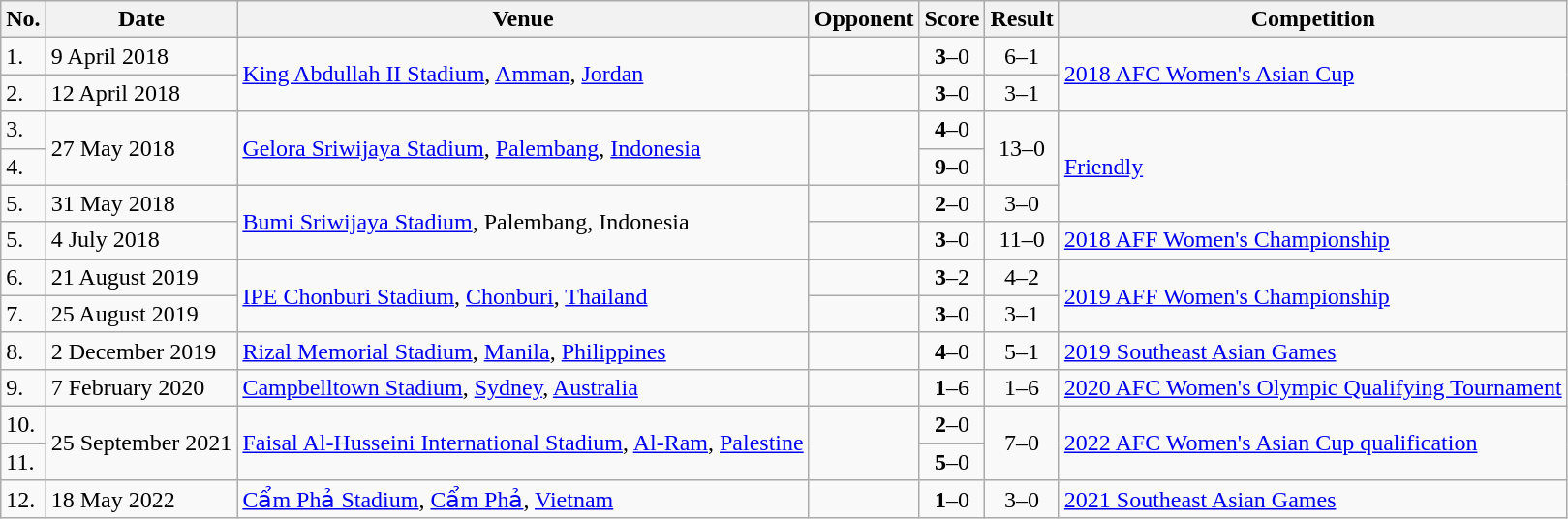<table class="wikitable">
<tr>
<th>No.</th>
<th>Date</th>
<th>Venue</th>
<th>Opponent</th>
<th>Score</th>
<th>Result</th>
<th>Competition</th>
</tr>
<tr>
<td>1.</td>
<td>9 April 2018</td>
<td rowspan="2"><a href='#'>King Abdullah II Stadium</a>, <a href='#'>Amman</a>, <a href='#'>Jordan</a></td>
<td></td>
<td align=center><strong>3</strong>–0</td>
<td align=center>6–1</td>
<td rowspan="2"><a href='#'>2018 AFC Women's Asian Cup</a></td>
</tr>
<tr>
<td>2.</td>
<td>12 April 2018</td>
<td></td>
<td align=center><strong>3</strong>–0</td>
<td align=center>3–1</td>
</tr>
<tr>
<td>3.</td>
<td rowspan=2>27 May 2018</td>
<td rowspan=2><a href='#'>Gelora Sriwijaya Stadium</a>, <a href='#'>Palembang</a>, <a href='#'>Indonesia</a></td>
<td rowspan=2></td>
<td align=center><strong>4</strong>–0</td>
<td rowspan=2 align=center>13–0</td>
<td rowspan=3><a href='#'>Friendly</a></td>
</tr>
<tr>
<td>4.</td>
<td align=center><strong>9</strong>–0</td>
</tr>
<tr>
<td>5.</td>
<td>31 May 2018</td>
<td rowspan=2><a href='#'>Bumi Sriwijaya Stadium</a>, Palembang, Indonesia</td>
<td></td>
<td align=center><strong>2</strong>–0</td>
<td align=center>3–0</td>
</tr>
<tr>
<td>5.</td>
<td>4 July 2018</td>
<td></td>
<td align=center><strong>3</strong>–0</td>
<td align=center>11–0</td>
<td><a href='#'>2018 AFF Women's Championship</a></td>
</tr>
<tr>
<td>6.</td>
<td>21 August 2019</td>
<td rowspan="2"><a href='#'>IPE Chonburi Stadium</a>, <a href='#'>Chonburi</a>, <a href='#'>Thailand</a></td>
<td></td>
<td align=center><strong>3</strong>–2</td>
<td align=center>4–2</td>
<td rowspan="2"><a href='#'>2019 AFF Women's Championship</a></td>
</tr>
<tr>
<td>7.</td>
<td>25 August 2019</td>
<td></td>
<td align=center><strong>3</strong>–0</td>
<td align=center>3–1</td>
</tr>
<tr>
<td>8.</td>
<td>2 December 2019</td>
<td><a href='#'>Rizal Memorial Stadium</a>, <a href='#'>Manila</a>, <a href='#'>Philippines</a></td>
<td></td>
<td align=center><strong>4</strong>–0</td>
<td align=center>5–1</td>
<td><a href='#'>2019 Southeast Asian Games</a></td>
</tr>
<tr>
<td>9.</td>
<td>7 February 2020</td>
<td><a href='#'>Campbelltown Stadium</a>, <a href='#'>Sydney</a>, <a href='#'>Australia</a></td>
<td></td>
<td align=center><strong>1</strong>–6</td>
<td align=center>1–6</td>
<td><a href='#'>2020 AFC Women's Olympic Qualifying Tournament</a></td>
</tr>
<tr>
<td>10.</td>
<td rowspan="2">25 September 2021</td>
<td rowspan="2"><a href='#'>Faisal Al-Husseini International Stadium</a>, <a href='#'>Al-Ram</a>, <a href='#'>Palestine</a></td>
<td rowspan="2"></td>
<td align=center><strong>2</strong>–0</td>
<td rowspan="2" align=center>7–0</td>
<td rowspan="2"><a href='#'>2022 AFC Women's Asian Cup qualification</a></td>
</tr>
<tr>
<td>11.</td>
<td align=center><strong>5</strong>–0</td>
</tr>
<tr>
<td>12.</td>
<td>18 May 2022</td>
<td><a href='#'>Cẩm Phả Stadium</a>, <a href='#'>Cẩm Phả</a>, <a href='#'>Vietnam</a></td>
<td></td>
<td align=center><strong>1</strong>–0</td>
<td align=center>3–0</td>
<td><a href='#'>2021 Southeast Asian Games</a></td>
</tr>
</table>
